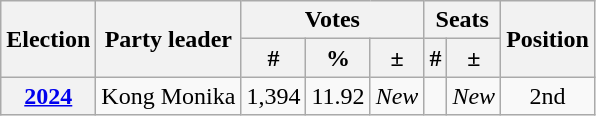<table class="wikitable" style="text-align:center">
<tr>
<th rowspan="2">Election</th>
<th rowspan="2">Party leader</th>
<th colspan="3">Votes</th>
<th colspan="2">Seats</th>
<th rowspan="2">Position</th>
</tr>
<tr>
<th>#</th>
<th>%</th>
<th>±</th>
<th>#</th>
<th>±</th>
</tr>
<tr>
<th><strong><a href='#'>2024</a></strong></th>
<td>Kong Monika</td>
<td>1,394</td>
<td>11.92</td>
<td><em>New</em></td>
<td></td>
<td><em>New</em></td>
<td> 2nd</td>
</tr>
</table>
